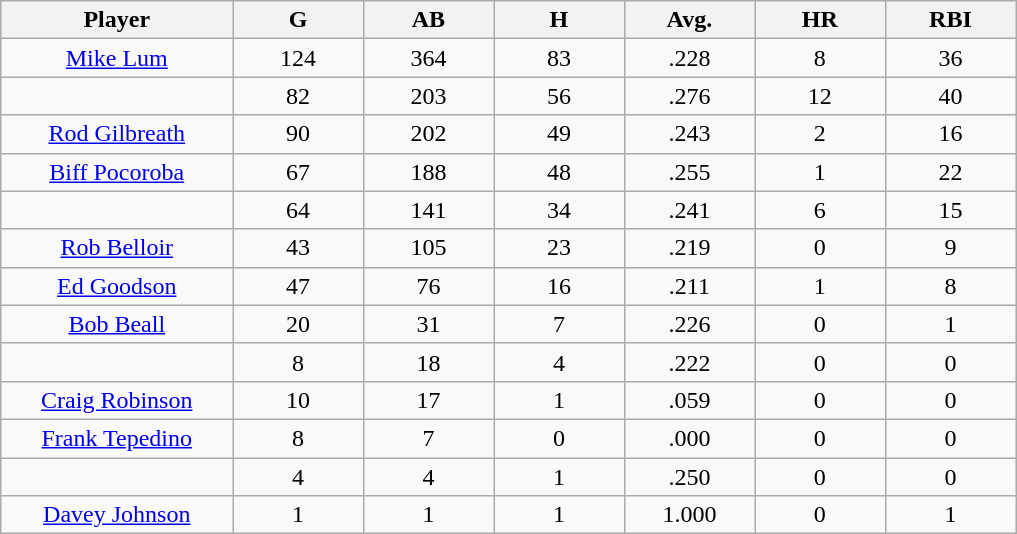<table class="wikitable sortable">
<tr>
<th bgcolor="#DDDDFF" width="16%">Player</th>
<th bgcolor="#DDDDFF" width="9%">G</th>
<th bgcolor="#DDDDFF" width="9%">AB</th>
<th bgcolor="#DDDDFF" width="9%">H</th>
<th bgcolor="#DDDDFF" width="9%">Avg.</th>
<th bgcolor="#DDDDFF" width="9%">HR</th>
<th bgcolor="#DDDDFF" width="9%">RBI</th>
</tr>
<tr align="center">
<td><a href='#'>Mike Lum</a></td>
<td>124</td>
<td>364</td>
<td>83</td>
<td>.228</td>
<td>8</td>
<td>36</td>
</tr>
<tr align=center>
<td></td>
<td>82</td>
<td>203</td>
<td>56</td>
<td>.276</td>
<td>12</td>
<td>40</td>
</tr>
<tr align="center">
<td><a href='#'>Rod Gilbreath</a></td>
<td>90</td>
<td>202</td>
<td>49</td>
<td>.243</td>
<td>2</td>
<td>16</td>
</tr>
<tr align=center>
<td><a href='#'>Biff Pocoroba</a></td>
<td>67</td>
<td>188</td>
<td>48</td>
<td>.255</td>
<td>1</td>
<td>22</td>
</tr>
<tr align=center>
<td></td>
<td>64</td>
<td>141</td>
<td>34</td>
<td>.241</td>
<td>6</td>
<td>15</td>
</tr>
<tr align="center">
<td><a href='#'>Rob Belloir</a></td>
<td>43</td>
<td>105</td>
<td>23</td>
<td>.219</td>
<td>0</td>
<td>9</td>
</tr>
<tr align=center>
<td><a href='#'>Ed Goodson</a></td>
<td>47</td>
<td>76</td>
<td>16</td>
<td>.211</td>
<td>1</td>
<td>8</td>
</tr>
<tr align=center>
<td><a href='#'>Bob Beall</a></td>
<td>20</td>
<td>31</td>
<td>7</td>
<td>.226</td>
<td>0</td>
<td>1</td>
</tr>
<tr align=center>
<td></td>
<td>8</td>
<td>18</td>
<td>4</td>
<td>.222</td>
<td>0</td>
<td>0</td>
</tr>
<tr align="center">
<td><a href='#'>Craig Robinson</a></td>
<td>10</td>
<td>17</td>
<td>1</td>
<td>.059</td>
<td>0</td>
<td>0</td>
</tr>
<tr align=center>
<td><a href='#'>Frank Tepedino</a></td>
<td>8</td>
<td>7</td>
<td>0</td>
<td>.000</td>
<td>0</td>
<td>0</td>
</tr>
<tr align=center>
<td></td>
<td>4</td>
<td>4</td>
<td>1</td>
<td>.250</td>
<td>0</td>
<td>0</td>
</tr>
<tr align="center">
<td><a href='#'>Davey Johnson</a></td>
<td>1</td>
<td>1</td>
<td>1</td>
<td>1.000</td>
<td>0</td>
<td>1</td>
</tr>
</table>
